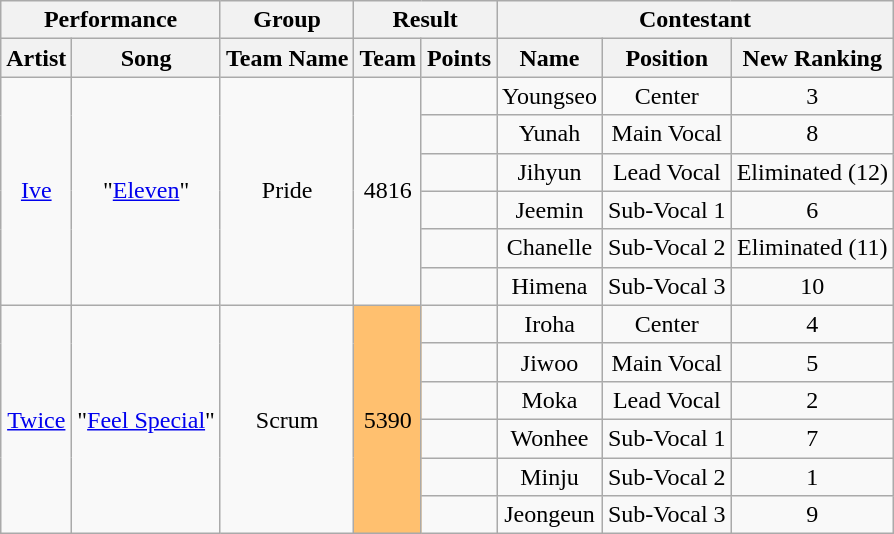<table class="wikitable collapsible" style="text-align:center">
<tr>
<th colspan="2">Performance</th>
<th>Group</th>
<th colspan="2">Result</th>
<th colspan="3">Contestant</th>
</tr>
<tr>
<th scope="col">Artist</th>
<th>Song</th>
<th>Team Name</th>
<th>Team</th>
<th>Points</th>
<th>Name</th>
<th>Position</th>
<th>New Ranking</th>
</tr>
<tr>
<td rowspan="6"><a href='#'>Ive</a></td>
<td rowspan="6">"<a href='#'>Eleven</a>"</td>
<td rowspan="6">Pride</td>
<td rowspan="6">4816</td>
<td></td>
<td>Youngseo</td>
<td>Center</td>
<td>3</td>
</tr>
<tr>
<td></td>
<td>Yunah</td>
<td>Main Vocal</td>
<td>8</td>
</tr>
<tr>
<td></td>
<td>Jihyun</td>
<td>Lead Vocal</td>
<td>Eliminated (12)</td>
</tr>
<tr>
<td></td>
<td>Jeemin</td>
<td>Sub-Vocal 1</td>
<td>6</td>
</tr>
<tr>
<td></td>
<td>Chanelle</td>
<td>Sub-Vocal 2</td>
<td>Eliminated (11)</td>
</tr>
<tr>
<td></td>
<td>Himena</td>
<td>Sub-Vocal 3</td>
<td>10</td>
</tr>
<tr>
<td rowspan="6"><a href='#'>Twice</a></td>
<td rowspan="6">"<a href='#'>Feel Special</a>"</td>
<td rowspan="6">Scrum</td>
<td rowspan="6" style="background:#FFC06F">5390</td>
<td></td>
<td>Iroha</td>
<td>Center</td>
<td>4</td>
</tr>
<tr>
<td></td>
<td>Jiwoo</td>
<td>Main Vocal</td>
<td>5</td>
</tr>
<tr>
<td></td>
<td>Moka</td>
<td>Lead Vocal</td>
<td>2</td>
</tr>
<tr>
<td></td>
<td>Wonhee</td>
<td>Sub-Vocal 1</td>
<td>7</td>
</tr>
<tr>
<td></td>
<td>Minju</td>
<td>Sub-Vocal 2</td>
<td>1</td>
</tr>
<tr>
<td></td>
<td>Jeongeun</td>
<td>Sub-Vocal 3</td>
<td>9</td>
</tr>
</table>
